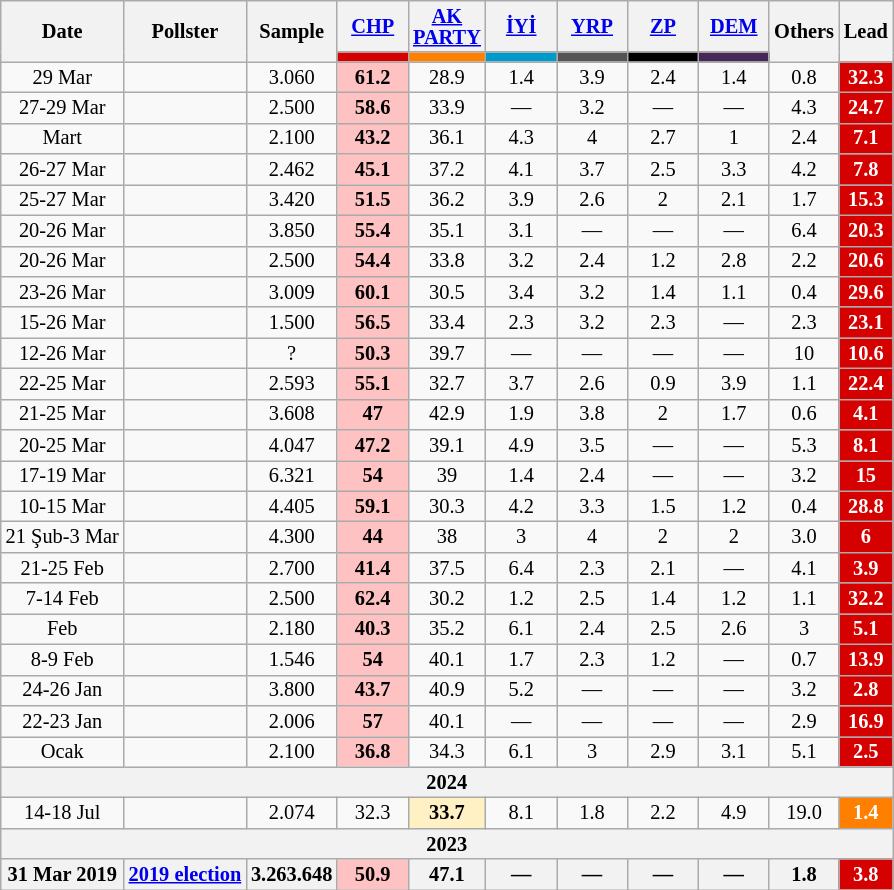<table class="wikitable" style="text-align:center; font-size:85%; line-height:14px;">
<tr>
<th rowspan="2">Date</th>
<th rowspan="2">Pollster</th>
<th rowspan="2">Sample</th>
<th style="width:3em;"><a href='#'>CHP</a></th>
<th style="width:3em;"><a href='#'>AK PARTY</a></th>
<th style="width:3em;"><a href='#'>İYİ</a></th>
<th style="width:3em;"><a href='#'>YRP</a></th>
<th style="width:3em;"><a href='#'>ZP</a></th>
<th style="width:3em;"><a href='#'>DEM</a></th>
<th rowspan="2">Others</th>
<th rowspan="2">Lead</th>
</tr>
<tr>
<th style="background:#D40000;"></th>
<th style="background:#FF8000;"></th>
<th style="background:#0099CC;"></th>
<th style="background:#545454;"></th>
<th style="background:#000000;"></th>
<th style="background:#472757;"></th>
</tr>
<tr>
<td>29 Mar</td>
<td></td>
<td>3.060</td>
<td style="background:#FFC2C2"><strong>61.2</strong></td>
<td>28.9</td>
<td>1.4</td>
<td>3.9</td>
<td>2.4</td>
<td>1.4</td>
<td>0.8</td>
<th style="background:#d50000; color:white;">32.3</th>
</tr>
<tr>
<td>27-29 Mar</td>
<td></td>
<td>2.500</td>
<td style="background:#FFC2C2"><strong>58.6</strong></td>
<td>33.9</td>
<td>—</td>
<td>3.2</td>
<td>—</td>
<td>—</td>
<td>4.3</td>
<th style="background:#d50000; color:white;">24.7</th>
</tr>
<tr>
<td>Mart</td>
<td></td>
<td>2.100</td>
<td style="background:#FFC2C2"><strong>43.2</strong></td>
<td>36.1</td>
<td>4.3</td>
<td>4</td>
<td>2.7</td>
<td>1</td>
<td>2.4</td>
<th style="background:#d50000; color:white;">7.1</th>
</tr>
<tr>
<td>26-27 Mar</td>
<td></td>
<td>2.462</td>
<td style="background:#FFC2C2"><strong>45.1</strong></td>
<td>37.2</td>
<td>4.1</td>
<td>3.7</td>
<td>2.5</td>
<td>3.3</td>
<td>4.2</td>
<th style="background:#d50000; color:white;">7.8</th>
</tr>
<tr>
<td>25-27 Mar</td>
<td></td>
<td>3.420</td>
<td style="background:#FFC2C2"><strong>51.5</strong></td>
<td>36.2</td>
<td>3.9</td>
<td>2.6</td>
<td>2</td>
<td>2.1</td>
<td>1.7</td>
<th style="background:#d50000; color:white;">15.3</th>
</tr>
<tr>
<td>20-26 Mar</td>
<td></td>
<td>3.850</td>
<td style="background:#FFC2C2"><strong>55.4</strong></td>
<td>35.1</td>
<td>3.1</td>
<td>—</td>
<td>—</td>
<td>—</td>
<td>6.4</td>
<th style="background:#d50000; color:white;">20.3</th>
</tr>
<tr>
<td>20-26 Mar</td>
<td></td>
<td>2.500</td>
<td style="background:#FFC2C2"><strong>54.4</strong></td>
<td>33.8</td>
<td>3.2</td>
<td>2.4</td>
<td>1.2</td>
<td>2.8</td>
<td>2.2</td>
<th style="background:#d50000; color:white;">20.6</th>
</tr>
<tr>
<td>23-26 Mar</td>
<td></td>
<td>3.009</td>
<td style="background:#FFC2C2"><strong>60.1</strong></td>
<td>30.5</td>
<td>3.4</td>
<td>3.2</td>
<td>1.4</td>
<td>1.1</td>
<td>0.4</td>
<th style="background:#d50000; color:white;">29.6</th>
</tr>
<tr>
<td>15-26 Mar</td>
<td></td>
<td>1.500</td>
<td style="background:#FFC2C2"><strong>56.5</strong></td>
<td>33.4</td>
<td>2.3</td>
<td>3.2</td>
<td>2.3</td>
<td>—</td>
<td>2.3</td>
<th style="background:#d50000; color:white;">23.1</th>
</tr>
<tr>
<td>12-26 Mar</td>
<td></td>
<td>?</td>
<td style="background:#FFC2C2"><strong>50.3</strong></td>
<td>39.7</td>
<td>—</td>
<td>—</td>
<td>—</td>
<td>—</td>
<td>10</td>
<th style="background:#d50000; color:white;">10.6</th>
</tr>
<tr>
<td>22-25 Mar</td>
<td></td>
<td>2.593</td>
<td style="background:#FFC2C2"><strong>55.1</strong></td>
<td>32.7</td>
<td>3.7</td>
<td>2.6</td>
<td>0.9</td>
<td>3.9</td>
<td>1.1</td>
<th style="background:#d50000; color:white;">22.4</th>
</tr>
<tr>
<td>21-25 Mar</td>
<td></td>
<td>3.608</td>
<td style="background:#FFC2C2"><strong>47</strong></td>
<td>42.9</td>
<td>1.9</td>
<td>3.8</td>
<td>2</td>
<td>1.7</td>
<td>0.6</td>
<th style="background:#d50000; color:white;">4.1</th>
</tr>
<tr>
<td>20-25 Mar</td>
<td></td>
<td>4.047</td>
<td style="background:#FFC2C2"><strong>47.2</strong></td>
<td>39.1</td>
<td>4.9</td>
<td>3.5</td>
<td>—</td>
<td>—</td>
<td>5.3</td>
<th style="background:#d50000; color:white;">8.1</th>
</tr>
<tr>
<td>17-19 Mar</td>
<td></td>
<td>6.321</td>
<td style="background:#FFC2C2"><strong>54</strong></td>
<td>39</td>
<td>1.4</td>
<td>2.4</td>
<td>—</td>
<td>—</td>
<td>3.2</td>
<th style="background:#d50000; color:white;">15</th>
</tr>
<tr>
<td>10-15 Mar</td>
<td></td>
<td>4.405</td>
<td style="background:#FFC2C2"><strong>59.1</strong></td>
<td>30.3</td>
<td>4.2</td>
<td>3.3</td>
<td>1.5</td>
<td>1.2</td>
<td>0.4</td>
<th style="background:#d50000; color:white;">28.8</th>
</tr>
<tr>
<td>21 Şub-3 Mar</td>
<td></td>
<td>4.300</td>
<td style="background:#FFC2C2"><strong>44</strong></td>
<td>38</td>
<td>3</td>
<td>4</td>
<td>2</td>
<td>2</td>
<td>3.0</td>
<th style="background:#d50000; color:white;">6</th>
</tr>
<tr>
<td>21-25 Feb</td>
<td></td>
<td>2.700</td>
<td style="background:#FFC2C2"><strong>41.4</strong></td>
<td>37.5</td>
<td>6.4</td>
<td>2.3</td>
<td>2.1</td>
<td>—</td>
<td>4.1</td>
<th style="background:#d50000; color:white;">3.9</th>
</tr>
<tr>
<td>7-14 Feb</td>
<td></td>
<td>2.500</td>
<td style="background:#FFC2C2"><strong>62.4</strong></td>
<td>30.2</td>
<td>1.2</td>
<td>2.5</td>
<td>1.4</td>
<td>1.2</td>
<td>1.1</td>
<th style="background:#d50000; color:white;">32.2</th>
</tr>
<tr>
<td>Feb</td>
<td></td>
<td>2.180</td>
<td style="background:#FFC2C2"><strong>40.3</strong></td>
<td>35.2</td>
<td>6.1</td>
<td>2.4</td>
<td>2.5</td>
<td>2.6</td>
<td>3</td>
<th style="background:#d50000; color:white;">5.1</th>
</tr>
<tr>
<td>8-9 Feb</td>
<td></td>
<td>1.546</td>
<td style="background:#FFC2C2"><strong>54</strong></td>
<td>40.1</td>
<td>1.7</td>
<td>2.3</td>
<td>1.2</td>
<td>—</td>
<td>0.7</td>
<th style="background:#d50000; color:white;">13.9</th>
</tr>
<tr>
<td>24-26 Jan</td>
<td></td>
<td>3.800</td>
<td style="background:#FFC2C2"><strong>43.7</strong></td>
<td>40.9</td>
<td>5.2</td>
<td>—</td>
<td>—</td>
<td>—</td>
<td>3.2</td>
<th style="background:#d50000; color:white;">2.8</th>
</tr>
<tr>
<td>22-23 Jan</td>
<td></td>
<td>2.006</td>
<td style="background:#FFC2C2"><strong>57</strong></td>
<td>40.1</td>
<td>—</td>
<td>—</td>
<td>—</td>
<td>—</td>
<td>2.9</td>
<th style="background:#d50000; color:white;">16.9</th>
</tr>
<tr>
<td>Ocak</td>
<td></td>
<td>2.100</td>
<td style="background:#FFC2C2"><strong>36.8</strong></td>
<td>34.3</td>
<td>6.1</td>
<td>3</td>
<td>2.9</td>
<td>3.1</td>
<td>5.1</td>
<th style="background:#d50000; color:white;">2.5</th>
</tr>
<tr>
<th colspan="11">2024</th>
</tr>
<tr>
<td>14-18 Jul</td>
<td></td>
<td>2.074</td>
<td>32.3</td>
<td style="background:#FFF1C4"><strong>33.7</strong></td>
<td>8.1</td>
<td>1.8</td>
<td>2.2</td>
<td>4.9</td>
<td>19.0</td>
<th style="background:#ff8000; color:white;">1.4</th>
</tr>
<tr>
<th colspan="11">2023</th>
</tr>
<tr>
<th>31 Mar 2019</th>
<th><a href='#'>2019 election</a></th>
<th><strong>3.263.648</strong></th>
<td style="background:#FFC2C2"><strong>50.9</strong></td>
<th>47.1</th>
<th>—</th>
<th>—</th>
<th>—</th>
<th>—</th>
<th>1.8</th>
<th style="background:#d50000; color:white;">3.8</th>
</tr>
</table>
